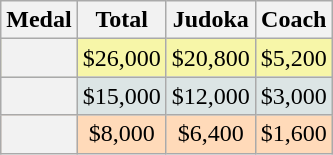<table class=wikitable style="text-align:center;">
<tr>
<th>Medal</th>
<th>Total</th>
<th>Judoka</th>
<th>Coach</th>
</tr>
<tr bgcolor=F7F6A8>
<th></th>
<td>$26,000</td>
<td>$20,800</td>
<td>$5,200</td>
</tr>
<tr bgcolor=DCE5E5>
<th></th>
<td>$15,000</td>
<td>$12,000</td>
<td>$3,000</td>
</tr>
<tr bgcolor=FFDAB9>
<th></th>
<td>$8,000</td>
<td>$6,400</td>
<td>$1,600</td>
</tr>
</table>
